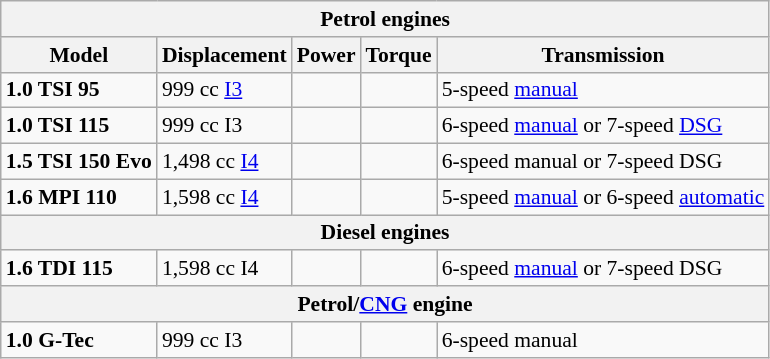<table class="wikitable" style="text-align:left; font-size:90%;">
<tr>
<th colspan="5">Petrol engines</th>
</tr>
<tr>
<th>Model</th>
<th>Displacement</th>
<th>Power</th>
<th>Torque</th>
<th>Transmission</th>
</tr>
<tr>
<td><strong>1.0 TSI 95</strong></td>
<td>999 cc <a href='#'>I3</a></td>
<td></td>
<td></td>
<td>5-speed <a href='#'>manual</a></td>
</tr>
<tr>
<td><strong>1.0 TSI 115</strong></td>
<td>999 cc I3</td>
<td></td>
<td></td>
<td>6-speed <a href='#'>manual</a> or 7-speed <a href='#'>DSG</a></td>
</tr>
<tr>
<td><strong>1.5 TSI 150 Evo</strong></td>
<td>1,498 cc <a href='#'>I4</a></td>
<td></td>
<td></td>
<td>6-speed manual or 7-speed DSG</td>
</tr>
<tr>
<td><strong>1.6 MPI 110</strong></td>
<td>1,598 cc <a href='#'>I4</a></td>
<td></td>
<td></td>
<td>5-speed <a href='#'>manual</a> or 6-speed <a href='#'>automatic</a></td>
</tr>
<tr>
<th colspan="5">Diesel engines</th>
</tr>
<tr>
<td><strong>1.6 TDI 115</strong></td>
<td>1,598 cc I4</td>
<td></td>
<td></td>
<td>6-speed <a href='#'>manual</a> or 7-speed DSG</td>
</tr>
<tr>
<th colspan="5">Petrol/<a href='#'>CNG</a> engine</th>
</tr>
<tr>
<td><strong>1.0 G-Tec</strong></td>
<td>999 cc I3</td>
<td></td>
<td></td>
<td>6-speed manual</td>
</tr>
</table>
